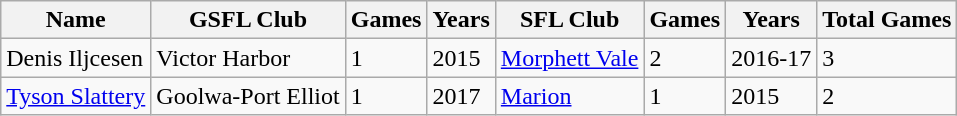<table class="wikitable">
<tr>
<th>Name</th>
<th>GSFL Club</th>
<th>Games</th>
<th>Years</th>
<th>SFL Club</th>
<th>Games</th>
<th>Years</th>
<th>Total Games</th>
</tr>
<tr>
<td>Denis Iljcesen</td>
<td>Victor Harbor</td>
<td>1</td>
<td>2015</td>
<td><a href='#'>Morphett Vale</a></td>
<td>2</td>
<td>2016-17</td>
<td>3</td>
</tr>
<tr>
<td><a href='#'>Tyson Slattery</a></td>
<td>Goolwa-Port Elliot</td>
<td>1</td>
<td>2017</td>
<td><a href='#'>Marion</a></td>
<td>1</td>
<td>2015</td>
<td>2</td>
</tr>
</table>
